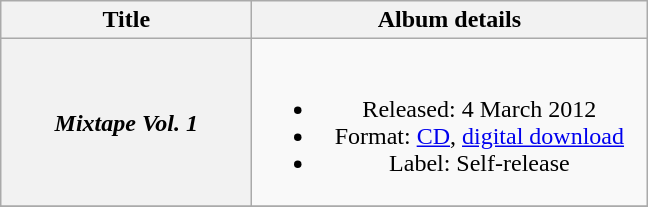<table class="wikitable plainrowheaders" style="text-align:center;">
<tr>
<th scope="col" style="width:10em;">Title</th>
<th scope="col" style="width:16em;">Album details</th>
</tr>
<tr>
<th scope="row"><em>Mixtape Vol. 1</em></th>
<td><br><ul><li>Released: 4 March 2012</li><li>Format: <a href='#'>CD</a>, <a href='#'>digital download</a></li><li>Label: Self-release</li></ul></td>
</tr>
<tr>
</tr>
</table>
